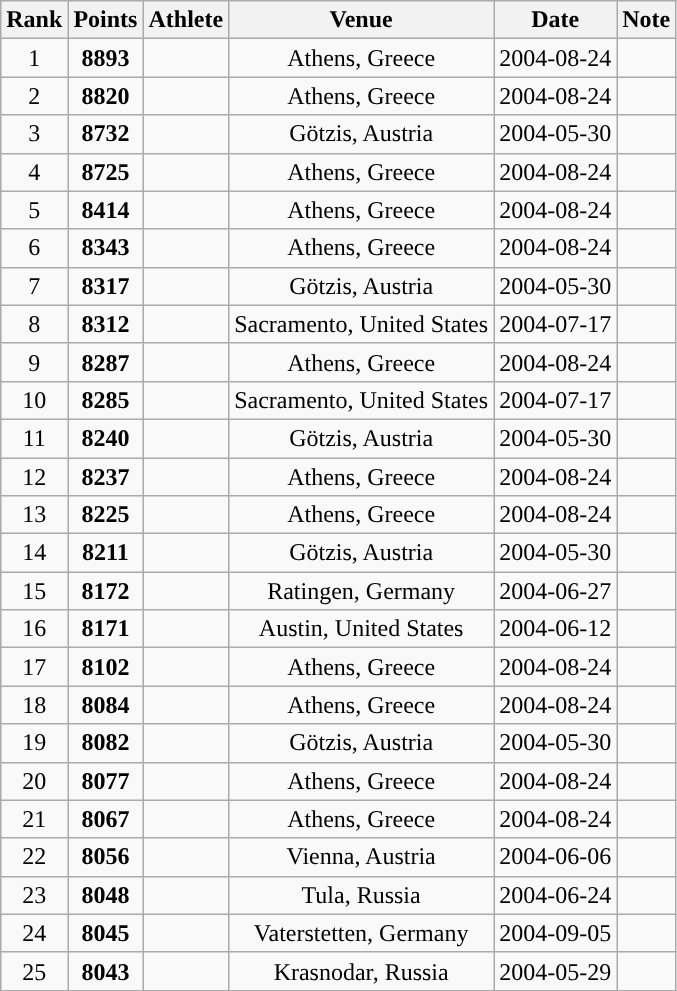<table class="wikitable" style=" text-align:center;">
<tr>
<th>Rank</th>
<th>Points</th>
<th>Athlete</th>
<th>Venue</th>
<th>Date</th>
<th>Note</th>
</tr>
<tr>
<td>1</td>
<td><strong>8893</strong></td>
<td align=left></td>
<td>Athens, Greece</td>
<td>2004-08-24</td>
<td></td>
</tr>
<tr>
<td>2</td>
<td><strong>8820</strong></td>
<td align=left></td>
<td>Athens, Greece</td>
<td>2004-08-24</td>
<td></td>
</tr>
<tr>
<td>3</td>
<td><strong>8732</strong></td>
<td align=left></td>
<td>Götzis, Austria</td>
<td>2004-05-30</td>
<td></td>
</tr>
<tr>
<td>4</td>
<td><strong>8725</strong></td>
<td align=left></td>
<td>Athens, Greece</td>
<td>2004-08-24</td>
<td></td>
</tr>
<tr>
<td>5</td>
<td><strong>8414</strong></td>
<td align=left></td>
<td>Athens, Greece</td>
<td>2004-08-24</td>
<td></td>
</tr>
<tr>
<td>6</td>
<td><strong>8343</strong></td>
<td align=left></td>
<td>Athens, Greece</td>
<td>2004-08-24</td>
<td></td>
</tr>
<tr>
<td>7</td>
<td><strong>8317</strong></td>
<td align=left></td>
<td>Götzis, Austria</td>
<td>2004-05-30</td>
<td></td>
</tr>
<tr>
<td>8</td>
<td><strong>8312</strong></td>
<td align=left></td>
<td>Sacramento, United States</td>
<td>2004-07-17</td>
<td></td>
</tr>
<tr>
<td>9</td>
<td><strong>8287</strong></td>
<td align=left></td>
<td>Athens, Greece</td>
<td>2004-08-24</td>
<td></td>
</tr>
<tr>
<td>10</td>
<td><strong>8285</strong></td>
<td align=left></td>
<td>Sacramento, United States</td>
<td>2004-07-17</td>
<td></td>
</tr>
<tr>
<td>11</td>
<td><strong>8240</strong></td>
<td align=left></td>
<td>Götzis, Austria</td>
<td>2004-05-30</td>
<td></td>
</tr>
<tr>
<td>12</td>
<td><strong>8237</strong></td>
<td align=left></td>
<td>Athens, Greece</td>
<td>2004-08-24</td>
<td></td>
</tr>
<tr>
<td>13</td>
<td><strong>8225</strong></td>
<td align=left></td>
<td>Athens, Greece</td>
<td>2004-08-24</td>
<td></td>
</tr>
<tr>
<td>14</td>
<td><strong>8211</strong></td>
<td align=left></td>
<td>Götzis, Austria</td>
<td>2004-05-30</td>
<td></td>
</tr>
<tr>
<td>15</td>
<td><strong>8172</strong></td>
<td align=left></td>
<td>Ratingen, Germany</td>
<td>2004-06-27</td>
<td></td>
</tr>
<tr>
<td>16</td>
<td><strong>8171</strong></td>
<td align=left></td>
<td>Austin, United States</td>
<td>2004-06-12</td>
<td></td>
</tr>
<tr>
<td>17</td>
<td><strong>8102</strong></td>
<td align=left></td>
<td>Athens, Greece</td>
<td>2004-08-24</td>
<td></td>
</tr>
<tr>
<td>18</td>
<td><strong>8084</strong></td>
<td align=left></td>
<td>Athens, Greece</td>
<td>2004-08-24</td>
<td></td>
</tr>
<tr>
<td>19</td>
<td><strong>8082</strong></td>
<td align=left></td>
<td>Götzis, Austria</td>
<td>2004-05-30</td>
<td></td>
</tr>
<tr>
<td>20</td>
<td><strong>8077</strong></td>
<td align=left></td>
<td>Athens, Greece</td>
<td>2004-08-24</td>
<td></td>
</tr>
<tr>
<td>21</td>
<td><strong>8067</strong></td>
<td align=left></td>
<td>Athens, Greece</td>
<td>2004-08-24</td>
<td></td>
</tr>
<tr>
<td>22</td>
<td><strong>8056</strong></td>
<td align=left></td>
<td>Vienna, Austria</td>
<td>2004-06-06</td>
<td></td>
</tr>
<tr>
<td>23</td>
<td><strong>8048</strong></td>
<td align=left></td>
<td>Tula, Russia</td>
<td>2004-06-24</td>
<td></td>
</tr>
<tr>
<td>24</td>
<td><strong>8045</strong></td>
<td align=left></td>
<td>Vaterstetten, Germany</td>
<td>2004-09-05</td>
<td></td>
</tr>
<tr>
<td>25</td>
<td><strong>8043</strong></td>
<td align=left></td>
<td>Krasnodar, Russia</td>
<td>2004-05-29</td>
<td></td>
</tr>
</table>
